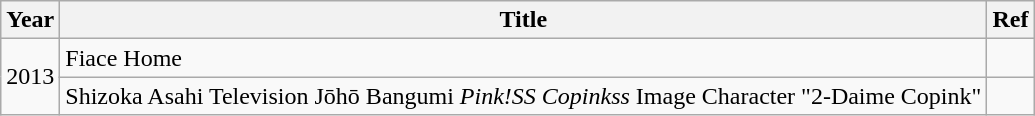<table class="wikitable">
<tr>
<th>Year</th>
<th>Title</th>
<th>Ref</th>
</tr>
<tr>
<td rowspan="2">2013</td>
<td>Fiace Home</td>
<td></td>
</tr>
<tr>
<td>Shizoka Asahi Television Jōhō Bangumi <em>Pink!SS</em> <em>Copinkss</em> Image Character "2-Daime Copink"</td>
<td></td>
</tr>
</table>
